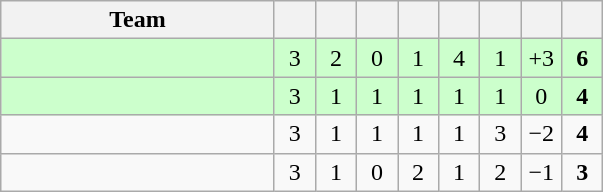<table class=wikitable style="text-align:center">
<tr>
<th width="175">Team</th>
<th width="20"></th>
<th width="20"></th>
<th width="20"></th>
<th width="20"></th>
<th width="20"></th>
<th width="20"></th>
<th width="20"></th>
<th width="20"></th>
</tr>
<tr bgcolor=#ccffcc>
<td align=left></td>
<td>3</td>
<td>2</td>
<td>0</td>
<td>1</td>
<td>4</td>
<td>1</td>
<td>+3</td>
<td><strong>6</strong></td>
</tr>
<tr bgcolor=#ccffcc>
<td align=left></td>
<td>3</td>
<td>1</td>
<td>1</td>
<td>1</td>
<td>1</td>
<td>1</td>
<td>0</td>
<td><strong>4</strong></td>
</tr>
<tr>
<td align=left></td>
<td>3</td>
<td>1</td>
<td>1</td>
<td>1</td>
<td>1</td>
<td>3</td>
<td>−2</td>
<td><strong>4</strong></td>
</tr>
<tr>
<td align=left></td>
<td>3</td>
<td>1</td>
<td>0</td>
<td>2</td>
<td>1</td>
<td>2</td>
<td>−1</td>
<td><strong>3</strong></td>
</tr>
</table>
